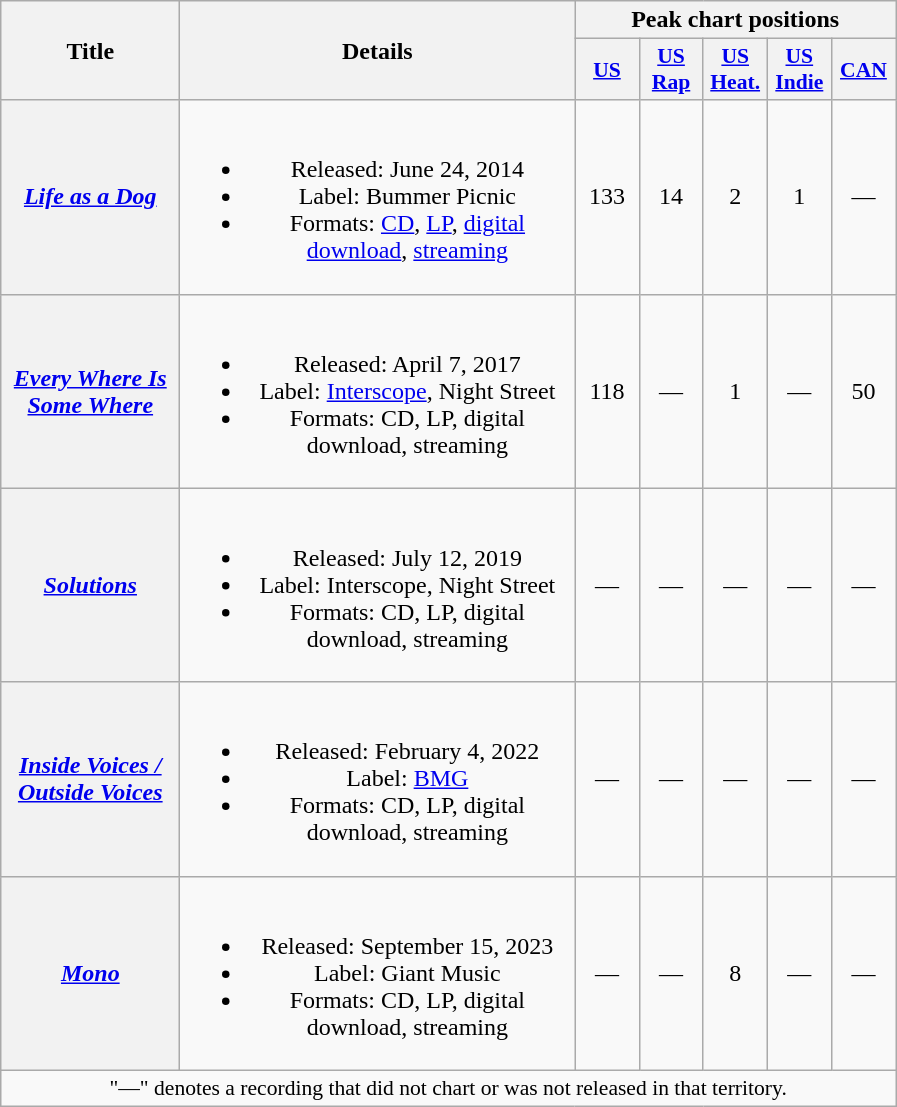<table class="wikitable plainrowheaders" style="text-align:center;">
<tr>
<th scope="col" rowspan="2" style="width:7em;">Title</th>
<th scope="col" rowspan="2" style="width:16em;">Details</th>
<th scope="col" colspan="5">Peak chart positions</th>
</tr>
<tr>
<th scope="col" style="width:2.5em;font-size:90%;"><a href='#'>US</a><br></th>
<th scope="col" style="width:2.5em;font-size:90%;"><a href='#'>US Rap</a><br></th>
<th scope="col" style="width:2.5em;font-size:90%;"><a href='#'>US Heat.</a><br></th>
<th scope="col" style="width:2.5em;font-size:90%;"><a href='#'>US Indie</a><br></th>
<th scope="col" style="width:2.5em;font-size:90%;"><a href='#'>CAN</a><br></th>
</tr>
<tr>
<th scope="row"><em><a href='#'>Life as a Dog</a></em></th>
<td><br><ul><li>Released: June 24, 2014</li><li>Label: Bummer Picnic</li><li>Formats: <a href='#'>CD</a>, <a href='#'>LP</a>, <a href='#'>digital download</a>, <a href='#'>streaming</a></li></ul></td>
<td>133</td>
<td>14</td>
<td>2</td>
<td>1</td>
<td>—</td>
</tr>
<tr>
<th scope="row"><em><a href='#'>Every Where Is Some Where</a></em></th>
<td><br><ul><li>Released: April 7, 2017</li><li>Label: <a href='#'>Interscope</a>, Night Street</li><li>Formats: CD, LP, digital download, streaming</li></ul></td>
<td>118</td>
<td>—</td>
<td>1</td>
<td>—</td>
<td>50</td>
</tr>
<tr>
<th scope="row"><em><a href='#'>Solutions</a></em></th>
<td><br><ul><li>Released: July 12, 2019</li><li>Label: Interscope, Night Street</li><li>Formats: CD, LP, digital download, streaming</li></ul></td>
<td>—</td>
<td>—</td>
<td>—</td>
<td>—</td>
<td>—</td>
</tr>
<tr>
<th scope="row"><em><a href='#'>Inside Voices / Outside Voices</a></em></th>
<td><br><ul><li>Released: February 4, 2022</li><li>Label: <a href='#'>BMG</a></li><li>Formats: CD, LP, digital download, streaming</li></ul></td>
<td>—</td>
<td>—</td>
<td>—</td>
<td>—</td>
<td>—</td>
</tr>
<tr>
<th scope="row"><em><a href='#'>Mono</a></em></th>
<td><br><ul><li>Released: September 15, 2023</li><li>Label: Giant Music</li><li>Formats: CD, LP, digital download, streaming</li></ul></td>
<td>—</td>
<td>—</td>
<td>8</td>
<td>—</td>
<td>—</td>
</tr>
<tr>
<td colspan="7" style="font-size:90%">"—" denotes a recording that did not chart or was not released in that territory.</td>
</tr>
</table>
